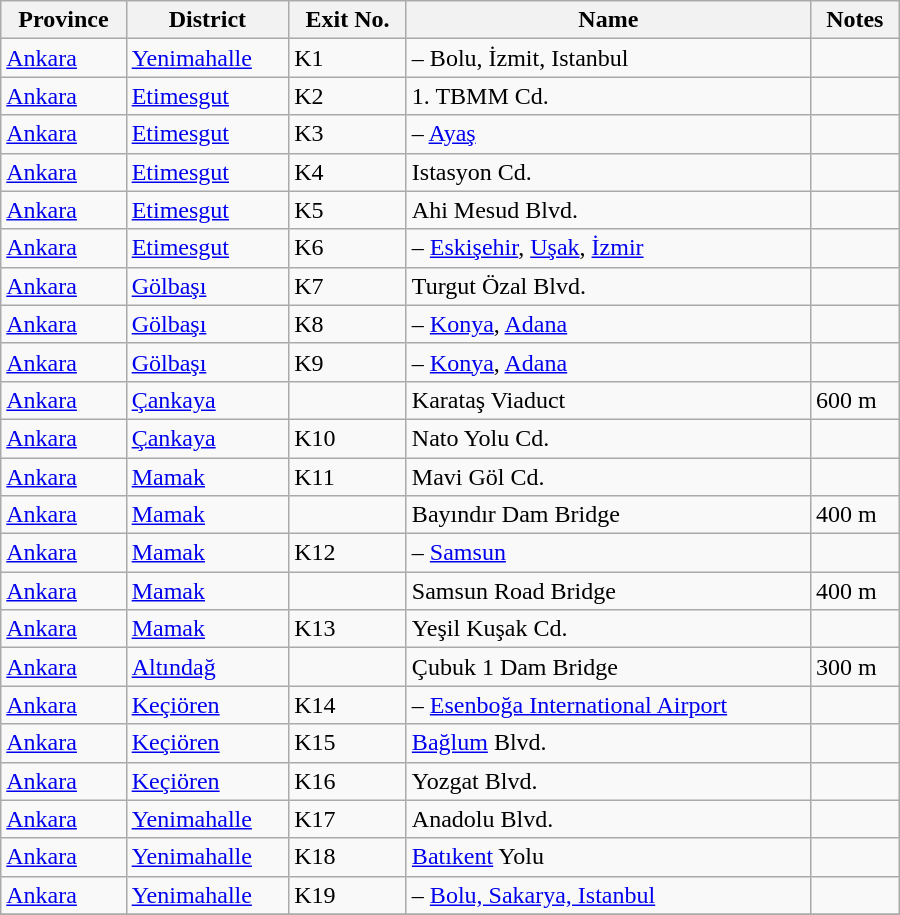<table class="wikitable" width="600px">
<tr>
<th>Province</th>
<th>District</th>
<th>Exit No.</th>
<th>Name</th>
<th>Notes</th>
</tr>
<tr>
<td><a href='#'>Ankara</a></td>
<td><a href='#'>Yenimahalle</a></td>
<td> K1</td>
<td> – Bolu, İzmit, Istanbul</td>
<td></td>
</tr>
<tr>
<td><a href='#'>Ankara</a></td>
<td><a href='#'>Etimesgut</a></td>
<td> K2</td>
<td>1. TBMM Cd.</td>
<td></td>
</tr>
<tr>
<td><a href='#'>Ankara</a></td>
<td><a href='#'>Etimesgut</a></td>
<td> K3</td>
<td> – <a href='#'>Ayaş</a></td>
<td></td>
</tr>
<tr>
<td><a href='#'>Ankara</a></td>
<td><a href='#'>Etimesgut</a></td>
<td> K4</td>
<td>Istasyon Cd.</td>
<td></td>
</tr>
<tr>
<td><a href='#'>Ankara</a></td>
<td><a href='#'>Etimesgut</a></td>
<td> K5</td>
<td>Ahi Mesud Blvd.</td>
<td></td>
</tr>
<tr>
<td><a href='#'>Ankara</a></td>
<td><a href='#'>Etimesgut</a></td>
<td> K6</td>
<td> – <a href='#'>Eskişehir</a>, <a href='#'>Uşak</a>, <a href='#'>İzmir</a></td>
<td></td>
</tr>
<tr>
<td><a href='#'>Ankara</a></td>
<td><a href='#'>Gölbaşı</a></td>
<td> K7</td>
<td>Turgut Özal Blvd.</td>
<td></td>
</tr>
<tr>
<td><a href='#'>Ankara</a></td>
<td><a href='#'>Gölbaşı</a></td>
<td> K8</td>
<td> – <a href='#'>Konya</a>, <a href='#'>Adana</a></td>
<td></td>
</tr>
<tr>
<td><a href='#'>Ankara</a></td>
<td><a href='#'>Gölbaşı</a></td>
<td> K9</td>
<td> – <a href='#'>Konya</a>, <a href='#'>Adana</a></td>
<td></td>
</tr>
<tr>
<td><a href='#'>Ankara</a></td>
<td><a href='#'>Çankaya</a></td>
<td></td>
<td>Karataş Viaduct</td>
<td>600 m</td>
</tr>
<tr>
<td><a href='#'>Ankara</a></td>
<td><a href='#'>Çankaya</a></td>
<td>K10</td>
<td>Nato Yolu Cd.</td>
<td></td>
</tr>
<tr>
<td><a href='#'>Ankara</a></td>
<td><a href='#'>Mamak</a></td>
<td> K11</td>
<td>Mavi Göl Cd.</td>
<td></td>
</tr>
<tr>
<td><a href='#'>Ankara</a></td>
<td><a href='#'>Mamak</a></td>
<td></td>
<td>Bayındır Dam Bridge</td>
<td>400 m</td>
</tr>
<tr>
<td><a href='#'>Ankara</a></td>
<td><a href='#'>Mamak</a></td>
<td>K12</td>
<td> – <a href='#'>Samsun</a></td>
<td></td>
</tr>
<tr>
<td><a href='#'>Ankara</a></td>
<td><a href='#'>Mamak</a></td>
<td></td>
<td>Samsun Road Bridge</td>
<td>400 m</td>
</tr>
<tr>
<td><a href='#'>Ankara</a></td>
<td><a href='#'>Mamak</a></td>
<td>K13</td>
<td>Yeşil Kuşak Cd.</td>
<td></td>
</tr>
<tr>
<td><a href='#'>Ankara</a></td>
<td><a href='#'>Altındağ</a></td>
<td></td>
<td>Çubuk 1 Dam Bridge</td>
<td>300 m</td>
</tr>
<tr>
<td><a href='#'>Ankara</a></td>
<td><a href='#'>Keçiören</a></td>
<td>  K14</td>
<td> – <a href='#'>Esenboğa International Airport</a></td>
<td></td>
</tr>
<tr>
<td><a href='#'>Ankara</a></td>
<td><a href='#'>Keçiören</a></td>
<td> K15</td>
<td><a href='#'>Bağlum</a> Blvd.</td>
<td></td>
</tr>
<tr>
<td><a href='#'>Ankara</a></td>
<td><a href='#'>Keçiören</a></td>
<td> K16</td>
<td>Yozgat Blvd.</td>
<td></td>
</tr>
<tr>
<td><a href='#'>Ankara</a></td>
<td><a href='#'>Yenimahalle</a></td>
<td> K17</td>
<td>Anadolu Blvd.</td>
<td></td>
</tr>
<tr>
<td><a href='#'>Ankara</a></td>
<td><a href='#'>Yenimahalle</a></td>
<td> K18</td>
<td><a href='#'>Batıkent</a> Yolu</td>
<td></td>
</tr>
<tr>
<td><a href='#'>Ankara</a></td>
<td><a href='#'>Yenimahalle</a></td>
<td> K19</td>
<td> – <a href='#'>Bolu, Sakarya, Istanbul</a></td>
<td></td>
</tr>
<tr>
</tr>
</table>
